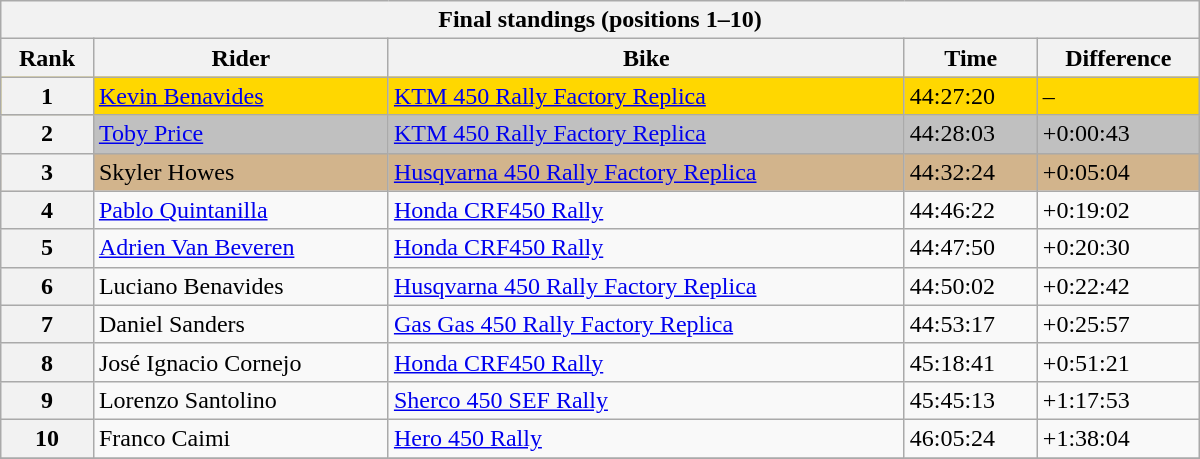<table class="wikitable" style="width:50em;margin-bottom:0;">
<tr>
<th colspan=5>Final standings (positions 1–10)</th>
</tr>
<tr>
<th>Rank</th>
<th>Rider</th>
<th>Bike</th>
<th>Time</th>
<th>Difference</th>
</tr>
<tr style="background:gold;">
<th>1</th>
<td> <a href='#'>Kevin Benavides</a></td>
<td><a href='#'>KTM 450 Rally Factory Replica</a></td>
<td>44:27:20</td>
<td>–</td>
</tr>
<tr style="background:silver;">
<th>2</th>
<td> <a href='#'>Toby Price</a></td>
<td><a href='#'>KTM 450 Rally Factory Replica</a></td>
<td>44:28:03</td>
<td>+0:00:43</td>
</tr>
<tr style="background:tan;">
<th>3</th>
<td> Skyler Howes</td>
<td><a href='#'>Husqvarna 450 Rally Factory Replica</a></td>
<td>44:32:24</td>
<td>+0:05:04</td>
</tr>
<tr>
<th>4</th>
<td> <a href='#'>Pablo Quintanilla</a></td>
<td><a href='#'>Honda CRF450 Rally</a></td>
<td>44:46:22</td>
<td>+0:19:02</td>
</tr>
<tr>
<th>5</th>
<td> <a href='#'>Adrien Van Beveren</a></td>
<td><a href='#'>Honda CRF450 Rally</a></td>
<td>44:47:50</td>
<td>+0:20:30</td>
</tr>
<tr>
<th>6</th>
<td> Luciano Benavides</td>
<td><a href='#'>Husqvarna 450 Rally Factory Replica</a></td>
<td>44:50:02</td>
<td>+0:22:42</td>
</tr>
<tr>
<th>7</th>
<td> Daniel Sanders</td>
<td><a href='#'>Gas Gas 450 Rally Factory Replica</a></td>
<td>44:53:17</td>
<td>+0:25:57</td>
</tr>
<tr>
<th>8</th>
<td> José Ignacio Cornejo</td>
<td><a href='#'>Honda CRF450 Rally</a></td>
<td>45:18:41</td>
<td>+0:51:21</td>
</tr>
<tr>
<th>9</th>
<td> Lorenzo Santolino</td>
<td><a href='#'>Sherco 450 SEF Rally</a></td>
<td>45:45:13</td>
<td>+1:17:53</td>
</tr>
<tr>
<th>10</th>
<td> Franco Caimi</td>
<td><a href='#'>Hero 450 Rally</a></td>
<td>46:05:24</td>
<td>+1:38:04</td>
</tr>
<tr>
</tr>
</table>
